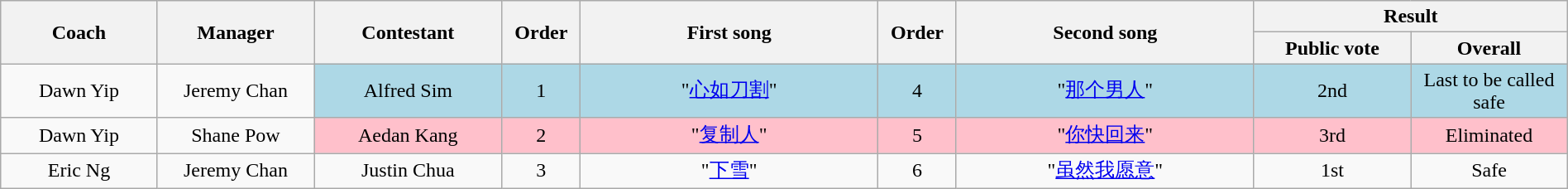<table class="wikitable" style="text-align: center; width:100%;">
<tr>
<th rowspan=2 style="width:10%;">Coach</th>
<th rowspan=2 style="width:10%;">Manager</th>
<th rowspan=2 style="width:12%;">Contestant</th>
<th rowspan=2 style="width:5%;">Order</th>
<th rowspan=2 style="width:19%;">First song</th>
<th rowspan=2 style="width:5%;">Order</th>
<th rowspan=2 style="width:19%;">Second song</th>
<th colspan=2>Result</th>
</tr>
<tr>
<th style="width:10%;">Public vote</th>
<th style="width:10%;">Overall</th>
</tr>
<tr>
<td>Dawn Yip</td>
<td>Jeremy Chan</td>
<td style="background:lightblue;">Alfred Sim</td>
<td style="background:lightblue;">1</td>
<td style="background:lightblue;">"<a href='#'>心如刀割</a>"</td>
<td style="background:lightblue;">4</td>
<td style="background:lightblue;">"<a href='#'>那个男人</a>"</td>
<td style="background:lightblue;">2nd</td>
<td style="background:lightblue;">Last to be called safe</td>
</tr>
<tr>
<td>Dawn Yip</td>
<td>Shane Pow</td>
<td style="background:pink;">Aedan Kang</td>
<td style="background:pink;">2</td>
<td style="background:pink;">"<a href='#'>复制人</a>"</td>
<td style="background:pink;">5</td>
<td style="background:pink;">"<a href='#'>你快回来</a>"</td>
<td style="background:pink;">3rd</td>
<td style="background:pink;">Eliminated</td>
</tr>
<tr>
<td>Eric Ng</td>
<td>Jeremy Chan</td>
<td>Justin Chua</td>
<td>3</td>
<td>"<a href='#'>下雪</a>"</td>
<td>6</td>
<td>"<a href='#'>虽然我愿意</a>"</td>
<td>1st</td>
<td>Safe</td>
</tr>
</table>
